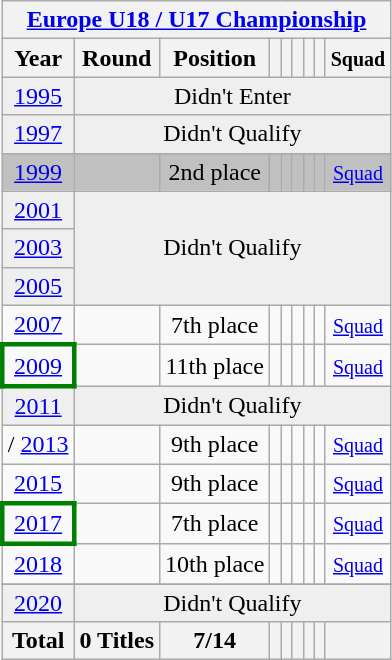<table class="wikitable" style="text-align: center;">
<tr>
<th colspan=9><a href='#'>Europe U18 / U17 Championship</a></th>
</tr>
<tr>
<th>Year</th>
<th>Round</th>
<th>Position</th>
<th></th>
<th></th>
<th></th>
<th></th>
<th></th>
<th><small>Squad</small></th>
</tr>
<tr bgcolor="efefef">
<td> <a href='#'>1995</a></td>
<td Colspan="8">Didn't Enter</td>
</tr>
<tr bgcolor="efefef">
<td> <a href='#'>1997</a></td>
<td colspan=8>Didn't Qualify</td>
</tr>
<tr bgcolor=silver>
<td> <a href='#'>1999</a></td>
<td></td>
<td>2nd place</td>
<td></td>
<td></td>
<td></td>
<td></td>
<td></td>
<td><small> <a href='#'>Squad</a></small></td>
</tr>
<tr bgcolor="efefef">
<td> <a href='#'>2001</a></td>
<td colspan=8 rowspan=3>Didn't Qualify</td>
</tr>
<tr bgcolor="efefef">
<td> <a href='#'>2003</a></td>
</tr>
<tr bgcolor="efefef">
<td> <a href='#'>2005</a></td>
</tr>
<tr>
<td> <a href='#'>2007</a></td>
<td></td>
<td>7th place</td>
<td></td>
<td></td>
<td></td>
<td></td>
<td></td>
<td><small> <a href='#'>Squad</a></small></td>
</tr>
<tr>
<td style="border:3px solid green"> <a href='#'>2009</a></td>
<td></td>
<td>11th place</td>
<td></td>
<td></td>
<td></td>
<td></td>
<td></td>
<td><small> <a href='#'>Squad</a></small></td>
</tr>
<tr bgcolor="efefef">
<td> <a href='#'>2011</a></td>
<td colspan=8>Didn't Qualify</td>
</tr>
<tr>
<td>/ <a href='#'>2013</a></td>
<td></td>
<td>9th place</td>
<td></td>
<td></td>
<td></td>
<td></td>
<td></td>
<td><small> <a href='#'>Squad</a></small></td>
</tr>
<tr>
<td> <a href='#'>2015</a></td>
<td></td>
<td>9th place</td>
<td></td>
<td></td>
<td></td>
<td></td>
<td></td>
<td><small> <a href='#'>Squad</a></small></td>
</tr>
<tr>
<td style="border:3px solid green"> <a href='#'>2017</a></td>
<td></td>
<td>7th place</td>
<td></td>
<td></td>
<td></td>
<td></td>
<td></td>
<td><small> <a href='#'>Squad</a></small></td>
</tr>
<tr>
<td> <a href='#'>2018</a></td>
<td></td>
<td>10th place</td>
<td></td>
<td></td>
<td></td>
<td></td>
<td></td>
<td><small> <a href='#'>Squad</a></small></td>
</tr>
<tr>
</tr>
<tr bgcolor="efefef">
<td> <a href='#'>2020</a></td>
<td colspan=8>Didn't Qualify</td>
</tr>
<tr>
<th>Total</th>
<th>0 Titles</th>
<th>7/14</th>
<th></th>
<th></th>
<th></th>
<th></th>
<th></th>
<th></th>
</tr>
</table>
